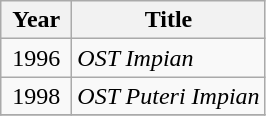<table class="wikitable">
<tr>
<th align="center" valign="top" width="40">Year</th>
<th align="left" valign="top">Title</th>
</tr>
<tr>
<td align="center" valign="top">1996</td>
<td align="left" valign="top"><em>OST Impian</em></td>
</tr>
<tr>
<td align="center" valign="top">1998</td>
<td align="left" valign="top"><em>OST Puteri Impian</em></td>
</tr>
<tr>
</tr>
</table>
